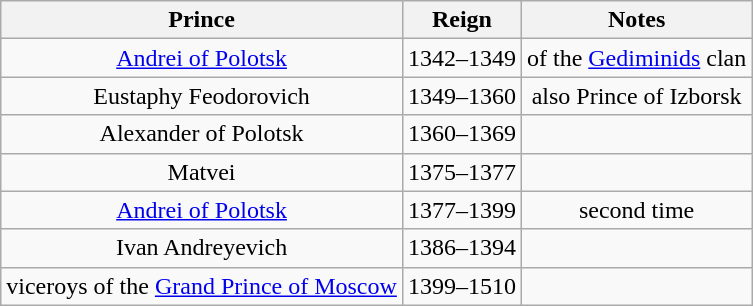<table class="wikitable sortable" style="text-align:center">
<tr>
<th>Prince</th>
<th>Reign</th>
<th>Notes</th>
</tr>
<tr>
<td><a href='#'>Andrei of Polotsk</a></td>
<td>1342–1349</td>
<td>of the <a href='#'>Gediminids</a> clan</td>
</tr>
<tr>
<td>Eustaphy Feodorovich</td>
<td>1349–1360</td>
<td>also Prince of Izborsk</td>
</tr>
<tr>
<td>Alexander of Polotsk</td>
<td>1360–1369</td>
<td></td>
</tr>
<tr>
<td>Matvei</td>
<td>1375–1377</td>
<td></td>
</tr>
<tr>
<td><a href='#'>Andrei of Polotsk</a></td>
<td>1377–1399</td>
<td>second time</td>
</tr>
<tr>
<td>Ivan Andreyevich</td>
<td>1386–1394</td>
<td></td>
</tr>
<tr>
<td>viceroys of the <a href='#'>Grand Prince of Moscow</a></td>
<td>1399–1510</td>
<td></td>
</tr>
</table>
